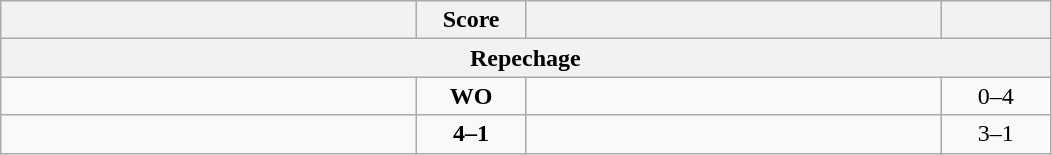<table class="wikitable" style="text-align: left;">
<tr>
<th align="right" width="270"></th>
<th width="65">Score</th>
<th align="left" width="270"></th>
<th width="65"></th>
</tr>
<tr>
<th colspan=4>Repechage</th>
</tr>
<tr>
<td></td>
<td align="center"><strong>WO</strong></td>
<td><strong></strong></td>
<td align=center>0–4 <strong></strong></td>
</tr>
<tr>
<td><strong></strong></td>
<td align="center"><strong>4–1</strong></td>
<td></td>
<td align=center>3–1 <strong></strong></td>
</tr>
</table>
